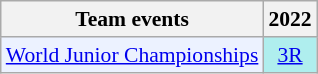<table style='font-size: 90%; text-align:center;' class='wikitable'>
<tr>
<th>Team events</th>
<th>2022</th>
</tr>
<tr>
<td bgcolor="#ECF2FF"; align="left"><a href='#'>World Junior Championships</a></td>
<td bgcolor=AFEEEE><a href='#'>3R</a></td>
</tr>
</table>
